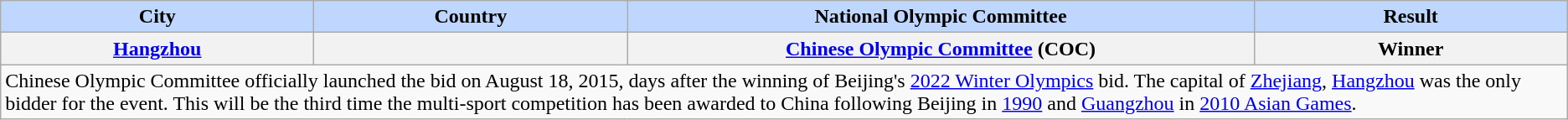<table class="wikitable plainrowheaders">
<tr>
<th style="background-color:#BFD7FF" width="20%">City</th>
<th style="background-color:#BFD7FF" width="20%">Country</th>
<th style="background-color:#BFD7FF" width="40%">National Olympic Committee</th>
<th style="background-color:#BFD7FF" width="20%">Result</th>
</tr>
<tr>
<th style=text-align:center scope=row><a href='#'>Hangzhou</a></th>
<th scope=row></th>
<th style=text-align:center scope=row><a href='#'>Chinese Olympic Committee</a> (COC)</th>
<th style=text-align:center scope=row>Winner</th>
</tr>
<tr>
<td colspan=4>Chinese Olympic Committee officially launched the bid on August 18, 2015, days after the winning of Beijing's <a href='#'>2022 Winter Olympics</a> bid. The capital of <a href='#'>Zhejiang</a>, <a href='#'>Hangzhou</a> was the only bidder for the event. This will be the third time the multi-sport competition has been awarded to China following Beijing in <a href='#'>1990</a> and <a href='#'>Guangzhou</a> in <a href='#'>2010 Asian Games</a>.</td>
</tr>
</table>
